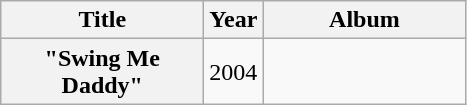<table class="wikitable plainrowheaders" style="text-align:center;">
<tr>
<th scope="col" style="width:8em;">Title</th>
<th scope="col" style="width:1em;">Year</th>
<th scope="col" style="width:8em;">Album</th>
</tr>
<tr>
<th scope="row">"Swing Me Daddy"</th>
<td>2004</td>
<td></td>
</tr>
</table>
